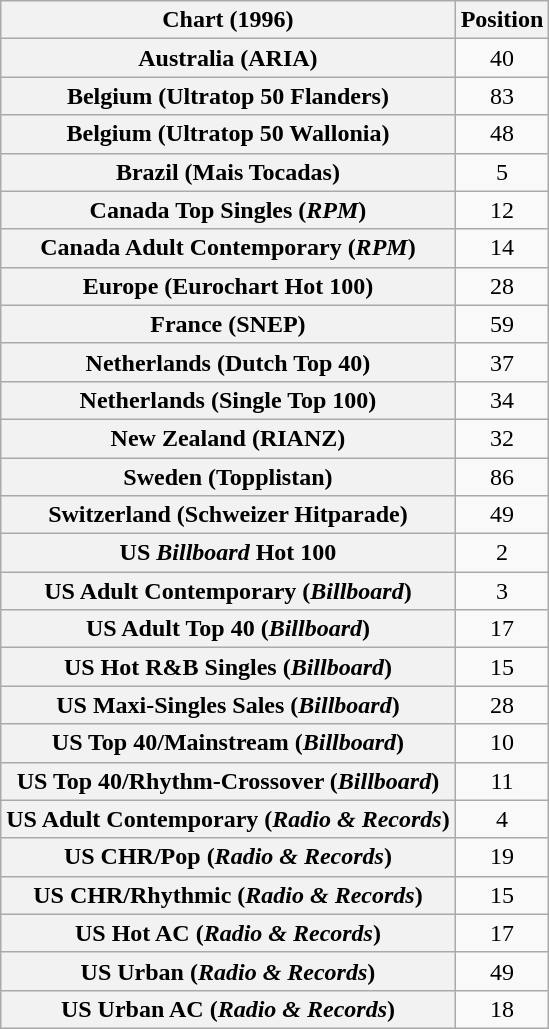<table class="wikitable sortable plainrowheaders" style="text-align:center">
<tr>
<th>Chart (1996)</th>
<th>Position</th>
</tr>
<tr>
<th scope="row">Australia (ARIA)</th>
<td style="text-align:center;">40</td>
</tr>
<tr>
<th scope="row">Belgium (Ultratop 50 Flanders)</th>
<td style="text-align:center;">83</td>
</tr>
<tr>
<th scope="row">Belgium (Ultratop 50 Wallonia)</th>
<td style="text-align:center;">48</td>
</tr>
<tr>
<th scope="row">Brazil (Mais Tocadas)</th>
<td>5</td>
</tr>
<tr>
<th scope="row">Canada Top Singles (<em>RPM</em>)</th>
<td style="text-align:center;">12</td>
</tr>
<tr>
<th scope="row">Canada Adult Contemporary (<em>RPM</em>)</th>
<td style="text-align:center;">14</td>
</tr>
<tr>
<th scope="row">Europe (Eurochart Hot 100)</th>
<td>28</td>
</tr>
<tr>
<th scope="row">France (SNEP)</th>
<td style="text-align:center;">59</td>
</tr>
<tr>
<th scope="row">Netherlands (Dutch Top 40)</th>
<td style="text-align:center;">37</td>
</tr>
<tr>
<th scope="row">Netherlands (Single Top 100)</th>
<td style="text-align:center;">34</td>
</tr>
<tr>
<th scope="row">New Zealand (RIANZ)</th>
<td style="text-align:center;">32</td>
</tr>
<tr>
<th scope="row">Sweden (Topplistan)</th>
<td style="text-align:center;">86</td>
</tr>
<tr>
<th scope="row">Switzerland (Schweizer Hitparade)</th>
<td style="text-align:center;">49</td>
</tr>
<tr>
<th scope="row">US <em>Billboard</em> Hot 100</th>
<td style="text-align:center;">2</td>
</tr>
<tr>
<th scope="row">US Adult Contemporary (<em>Billboard</em>)</th>
<td style="text-align:center;">3</td>
</tr>
<tr>
<th scope="row">US Adult Top 40 (<em>Billboard</em>)</th>
<td style="text-align:center;">17</td>
</tr>
<tr>
<th scope="row">US Hot R&B Singles (<em>Billboard</em>)</th>
<td style="text-align:center;">15</td>
</tr>
<tr>
<th scope="row">US Maxi-Singles Sales (<em>Billboard</em>)</th>
<td>28</td>
</tr>
<tr>
<th scope="row">US Top 40/Mainstream (<em>Billboard</em>)</th>
<td style="text-align:center;">10</td>
</tr>
<tr>
<th scope="row">US Top 40/Rhythm-Crossover (<em>Billboard</em>)</th>
<td style="text-align:center;">11</td>
</tr>
<tr>
<th scope="row">US Adult Contemporary (<em>Radio & Records</em>)</th>
<td style="text-align:center;">4</td>
</tr>
<tr>
<th scope="row">US CHR/Pop (<em>Radio & Records</em>)</th>
<td style="text-align:center;">19</td>
</tr>
<tr>
<th scope="row">US CHR/Rhythmic (<em>Radio & Records</em>)</th>
<td style="text-align:center;">15</td>
</tr>
<tr>
<th scope="row">US Hot AC (<em>Radio & Records</em>)</th>
<td style="text-align:center;">17</td>
</tr>
<tr>
<th scope="row">US Urban (<em>Radio & Records</em>)</th>
<td style="text-align:center;">49</td>
</tr>
<tr>
<th scope="row">US Urban AC (<em>Radio & Records</em>)</th>
<td style="text-align:center;">18</td>
</tr>
</table>
